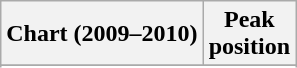<table class="wikitable sortable">
<tr>
<th align=left>Chart (2009–2010)</th>
<th align=center>Peak<br>position</th>
</tr>
<tr>
</tr>
<tr>
</tr>
<tr>
</tr>
</table>
